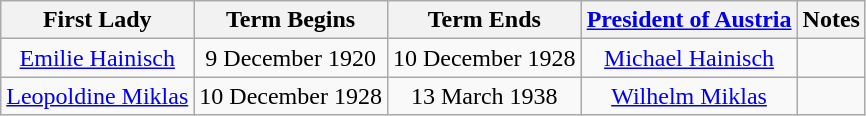<table class="wikitable" style="text-align:center">
<tr>
<th>First Lady</th>
<th>Term Begins</th>
<th>Term Ends</th>
<th><a href='#'>President of Austria</a></th>
<th>Notes</th>
</tr>
<tr>
<td><a href='#'>Emilie Hainisch</a></td>
<td>9 December 1920</td>
<td>10 December 1928</td>
<td><a href='#'>Michael Hainisch</a></td>
<td></td>
</tr>
<tr>
<td><a href='#'>Leopoldine Miklas</a></td>
<td>10 December 1928</td>
<td>13 March 1938</td>
<td><a href='#'>Wilhelm Miklas</a></td>
<td></td>
</tr>
</table>
